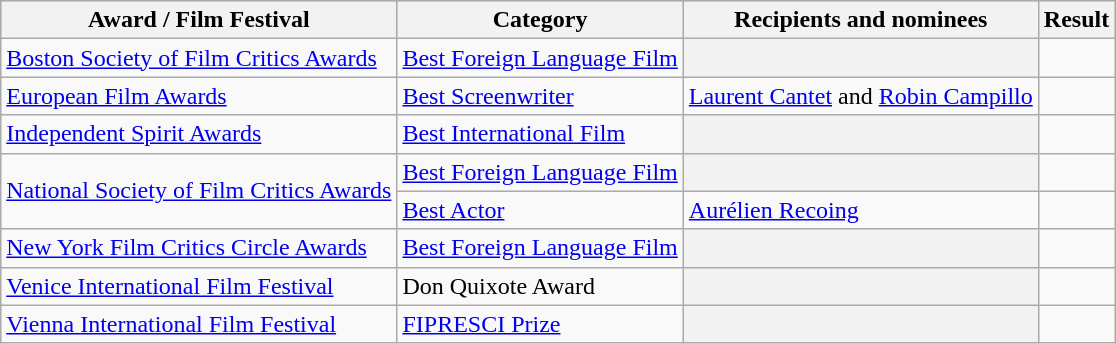<table class="wikitable plainrowheaders sortable">
<tr style="background:#ccc; text-align:center;">
<th scope="col">Award / Film Festival</th>
<th scope="col">Category</th>
<th scope="col">Recipients and nominees</th>
<th scope="col">Result</th>
</tr>
<tr>
<td><a href='#'>Boston Society of Film Critics Awards</a></td>
<td><a href='#'>Best Foreign Language Film</a></td>
<th></th>
<td></td>
</tr>
<tr>
<td><a href='#'>European Film Awards</a></td>
<td><a href='#'>Best Screenwriter</a></td>
<td><a href='#'>Laurent Cantet</a> and <a href='#'>Robin Campillo</a></td>
<td></td>
</tr>
<tr>
<td><a href='#'>Independent Spirit Awards</a></td>
<td><a href='#'>Best International Film</a></td>
<th></th>
<td></td>
</tr>
<tr>
<td rowspan=2><a href='#'>National Society of Film Critics Awards</a></td>
<td><a href='#'>Best Foreign Language Film</a></td>
<th></th>
<td></td>
</tr>
<tr>
<td><a href='#'>Best Actor</a></td>
<td><a href='#'>Aurélien Recoing</a></td>
<td></td>
</tr>
<tr>
<td><a href='#'>New York Film Critics Circle Awards</a></td>
<td><a href='#'>Best Foreign Language Film</a></td>
<th></th>
<td></td>
</tr>
<tr>
<td><a href='#'>Venice International Film Festival</a></td>
<td>Don Quixote Award</td>
<th></th>
<td></td>
</tr>
<tr>
<td><a href='#'>Vienna International Film Festival</a></td>
<td><a href='#'>FIPRESCI Prize</a></td>
<th></th>
<td></td>
</tr>
</table>
